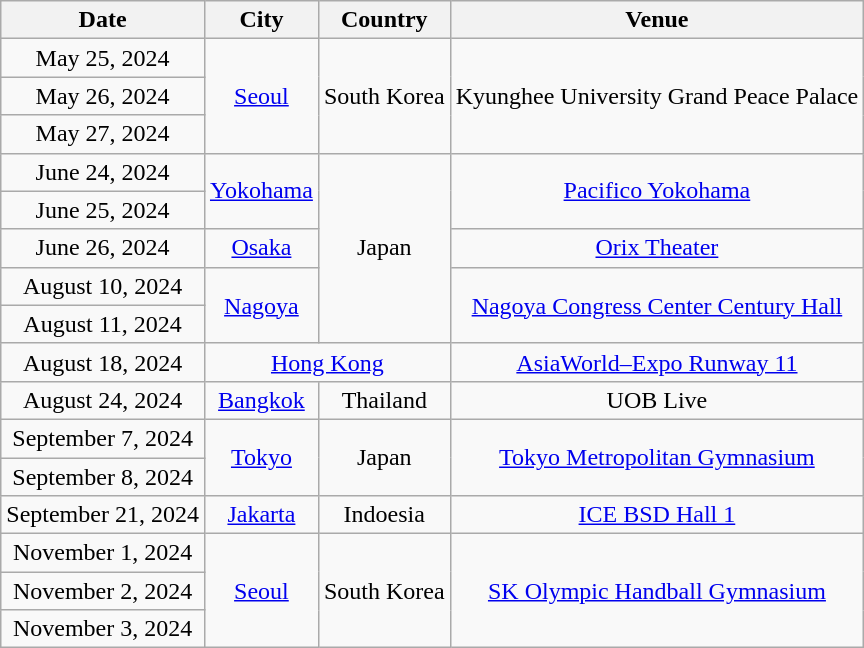<table class="wikitable" style="text-align:center;">
<tr>
<th>Date</th>
<th>City</th>
<th>Country</th>
<th>Venue</th>
</tr>
<tr>
<td>May 25, 2024</td>
<td rowspan="3"><a href='#'>Seoul</a></td>
<td rowspan="3">South Korea</td>
<td rowspan="3">Kyunghee University Grand Peace Palace</td>
</tr>
<tr>
<td>May 26, 2024</td>
</tr>
<tr>
<td>May 27, 2024</td>
</tr>
<tr>
<td>June 24, 2024</td>
<td rowspan="2"><a href='#'>Yokohama</a></td>
<td rowspan="5">Japan</td>
<td rowspan="2"><a href='#'>Pacifico Yokohama</a></td>
</tr>
<tr>
<td>June 25, 2024</td>
</tr>
<tr>
<td>June 26, 2024</td>
<td><a href='#'>Osaka</a></td>
<td><a href='#'>Orix Theater</a></td>
</tr>
<tr>
<td>August 10, 2024</td>
<td rowspan="2"><a href='#'>Nagoya</a></td>
<td rowspan="2"><a href='#'>Nagoya Congress Center Century Hall</a></td>
</tr>
<tr>
<td>August 11, 2024</td>
</tr>
<tr>
<td>August 18, 2024</td>
<td colspan="2"><a href='#'>Hong Kong</a></td>
<td><a href='#'>AsiaWorld–Expo Runway 11</a></td>
</tr>
<tr>
<td>August 24, 2024</td>
<td><a href='#'>Bangkok</a></td>
<td>Thailand</td>
<td>UOB Live</td>
</tr>
<tr>
<td>September 7, 2024</td>
<td rowspan="2"><a href='#'>Tokyo</a></td>
<td rowspan="2">Japan</td>
<td rowspan="2"><a href='#'>Tokyo Metropolitan Gymnasium</a></td>
</tr>
<tr>
<td>September 8, 2024</td>
</tr>
<tr>
<td>September 21, 2024</td>
<td><a href='#'>Jakarta</a></td>
<td>Indoesia</td>
<td><a href='#'>ICE BSD Hall 1</a></td>
</tr>
<tr>
<td>November 1, 2024</td>
<td rowspan="3"><a href='#'>Seoul</a></td>
<td rowspan="3">South Korea</td>
<td rowspan="3"><a href='#'>SK Olympic Handball Gymnasium</a></td>
</tr>
<tr>
<td>November 2, 2024</td>
</tr>
<tr>
<td>November 3, 2024</td>
</tr>
</table>
